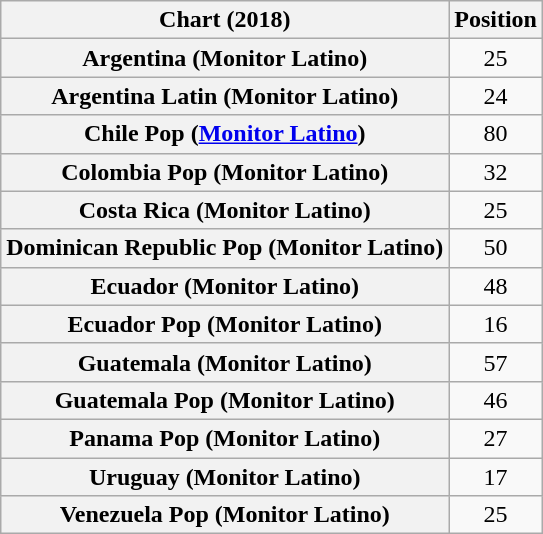<table class="wikitable plainrowheaders sortable" style="text-align:center">
<tr>
<th scope="col">Chart (2018)</th>
<th scope="col">Position</th>
</tr>
<tr>
<th scope="row">Argentina (Monitor Latino)</th>
<td>25</td>
</tr>
<tr>
<th scope="row">Argentina Latin (Monitor Latino)</th>
<td>24</td>
</tr>
<tr>
<th scope="row">Chile Pop (<a href='#'>Monitor Latino</a>)</th>
<td>80</td>
</tr>
<tr>
<th scope="row">Colombia Pop (Monitor Latino)</th>
<td>32</td>
</tr>
<tr>
<th scope="row">Costa Rica (Monitor Latino)</th>
<td>25</td>
</tr>
<tr>
<th scope="row">Dominican Republic Pop (Monitor Latino)</th>
<td>50</td>
</tr>
<tr>
<th scope="row">Ecuador (Monitor Latino)</th>
<td>48</td>
</tr>
<tr>
<th scope="row">Ecuador Pop (Monitor Latino)</th>
<td>16</td>
</tr>
<tr>
<th scope="row">Guatemala (Monitor Latino)</th>
<td>57</td>
</tr>
<tr>
<th scope="row">Guatemala Pop (Monitor Latino)</th>
<td>46</td>
</tr>
<tr>
<th scope="row">Panama Pop (Monitor Latino)</th>
<td>27</td>
</tr>
<tr>
<th scope="row">Uruguay (Monitor Latino)</th>
<td>17</td>
</tr>
<tr>
<th scope="row">Venezuela Pop (Monitor Latino)</th>
<td>25</td>
</tr>
</table>
